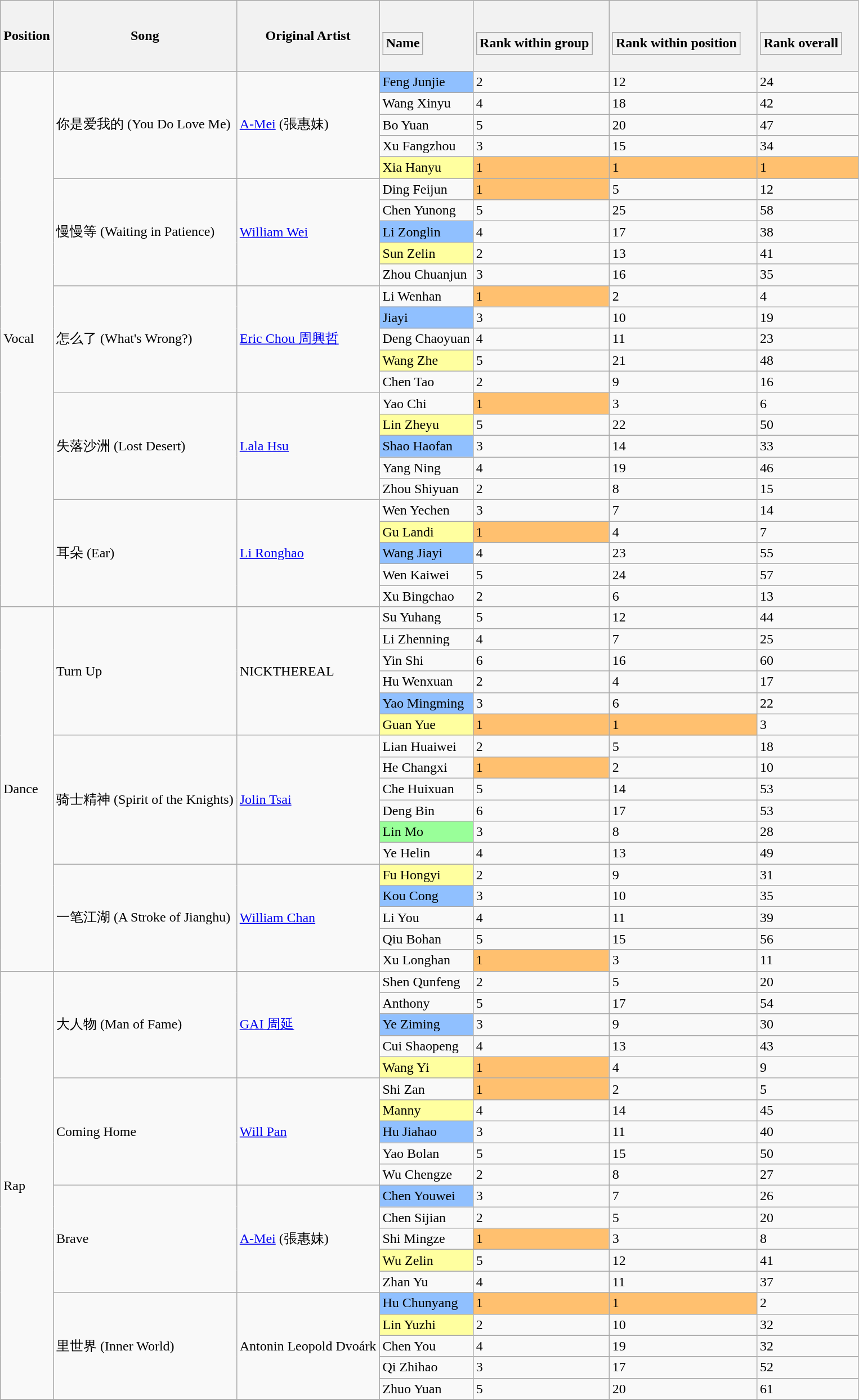<table class="wikitable">
<tr>
<th>Position</th>
<th>Song</th>
<th>Original Artist</th>
<th><br><table class="wikitable sortable">
<tr>
<th>Name</th>
</tr>
</table>
</th>
<th><br><table class="wikitable sortable">
<tr>
<th>Rank within group</th>
</tr>
</table>
</th>
<th><br><table class="wikitable sortable">
<tr>
<th>Rank within position</th>
</tr>
</table>
</th>
<th><br><table class="wikitable sortable">
<tr>
<th>Rank overall</th>
</tr>
</table>
</th>
</tr>
<tr>
<td rowspan="25">Vocal</td>
<td rowspan="5">你是爱我的 (You Do Love Me)</td>
<td rowspan="5"><a href='#'>A-Mei</a> (張惠妹)</td>
<td style=background:#90C0FF>Feng Junjie</td>
<td>2</td>
<td>12</td>
<td>24</td>
</tr>
<tr>
<td>Wang Xinyu</td>
<td>4</td>
<td>18</td>
<td>42</td>
</tr>
<tr>
<td>Bo Yuan</td>
<td>5</td>
<td>20</td>
<td>47</td>
</tr>
<tr>
<td>Xu Fangzhou</td>
<td>3</td>
<td>15</td>
<td>34</td>
</tr>
<tr>
<td style=background:#FFFF9F;>Xia Hanyu</td>
<td style=background:#FFC06F;>1</td>
<td style=background:#FFC06F;>1</td>
<td style=background:#FFC06F;>1</td>
</tr>
<tr>
<td rowspan="5">慢慢等 (Waiting in Patience)</td>
<td rowspan="5"><a href='#'>William Wei</a></td>
<td>Ding Feijun</td>
<td style=background:#FFC06F;>1</td>
<td>5</td>
<td>12</td>
</tr>
<tr>
<td>Chen Yunong</td>
<td>5</td>
<td>25</td>
<td>58</td>
</tr>
<tr>
<td style=background:#90C0FF>Li Zonglin</td>
<td>4</td>
<td>17</td>
<td>38</td>
</tr>
<tr>
<td style=background:#FFFF9F;>Sun Zelin</td>
<td>2</td>
<td>13</td>
<td>41</td>
</tr>
<tr>
<td>Zhou Chuanjun</td>
<td>3</td>
<td>16</td>
<td>35</td>
</tr>
<tr>
<td rowspan="5">怎么了 (What's Wrong?)</td>
<td rowspan="5"><a href='#'>Eric Chou 周興哲</a></td>
<td>Li Wenhan</td>
<td style=background:#FFC06F;>1</td>
<td>2</td>
<td>4</td>
</tr>
<tr>
<td style=background:#90C0FF>Jiayi</td>
<td>3</td>
<td>10</td>
<td>19</td>
</tr>
<tr>
<td>Deng Chaoyuan</td>
<td>4</td>
<td>11</td>
<td>23</td>
</tr>
<tr>
<td style=background:#FFFF9F>Wang Zhe</td>
<td>5</td>
<td>21</td>
<td>48</td>
</tr>
<tr>
<td>Chen Tao</td>
<td>2</td>
<td>9</td>
<td>16</td>
</tr>
<tr>
<td rowspan="5">失落沙洲 (Lost Desert)</td>
<td rowspan="5"><a href='#'>Lala Hsu</a></td>
<td>Yao Chi</td>
<td style=background:#FFC06F;>1</td>
<td>3</td>
<td>6</td>
</tr>
<tr>
<td style=background:#FFFF9F>Lin Zheyu</td>
<td>5</td>
<td>22</td>
<td>50</td>
</tr>
<tr>
<td style=background:#90C0FF>Shao Haofan</td>
<td>3</td>
<td>14</td>
<td>33</td>
</tr>
<tr>
<td>Yang Ning</td>
<td>4</td>
<td>19</td>
<td>46</td>
</tr>
<tr>
<td>Zhou Shiyuan</td>
<td>2</td>
<td>8</td>
<td>15</td>
</tr>
<tr>
<td rowspan="5">耳朵 (Ear)</td>
<td rowspan="5"><a href='#'>Li Ronghao</a></td>
<td>Wen Yechen</td>
<td>3</td>
<td>7</td>
<td>14</td>
</tr>
<tr>
<td style=background:#FFFF9F>Gu Landi</td>
<td style=background:#FFC06F;>1</td>
<td>4</td>
<td>7</td>
</tr>
<tr>
<td style=background:#90C0FF>Wang Jiayi</td>
<td>4</td>
<td>23</td>
<td>55</td>
</tr>
<tr>
<td>Wen Kaiwei</td>
<td>5</td>
<td>24</td>
<td>57</td>
</tr>
<tr>
<td>Xu Bingchao</td>
<td>2</td>
<td>6</td>
<td>13</td>
</tr>
<tr>
<td rowspan="17">Dance</td>
<td rowspan="6">Turn Up</td>
<td rowspan="6">NICKTHEREAL</td>
<td>Su Yuhang</td>
<td>5</td>
<td>12</td>
<td>44</td>
</tr>
<tr>
<td>Li Zhenning</td>
<td>4</td>
<td>7</td>
<td>25</td>
</tr>
<tr>
<td>Yin Shi</td>
<td>6</td>
<td>16</td>
<td>60</td>
</tr>
<tr>
<td>Hu Wenxuan</td>
<td>2</td>
<td>4</td>
<td>17</td>
</tr>
<tr>
<td style=background:#90C0FF>Yao Mingming</td>
<td>3</td>
<td>6</td>
<td>22</td>
</tr>
<tr>
<td style=background:#FFFF9F;>Guan Yue</td>
<td style=background:#FFC06F;>1</td>
<td style=background:#FFC06F;>1</td>
<td>3</td>
</tr>
<tr>
<td rowspan="6">骑士精神 (Spirit of the Knights)</td>
<td rowspan="6"><a href='#'>Jolin Tsai</a></td>
<td>Lian Huaiwei</td>
<td>2</td>
<td>5</td>
<td>18</td>
</tr>
<tr>
<td>He Changxi</td>
<td style=background:#FFC06F;>1</td>
<td>2</td>
<td>10</td>
</tr>
<tr>
<td>Che Huixuan</td>
<td>5</td>
<td>14</td>
<td>53</td>
</tr>
<tr>
<td>Deng Bin</td>
<td>6</td>
<td>17</td>
<td>53</td>
</tr>
<tr>
<td style=background:#99FF99;>Lin Mo</td>
<td>3</td>
<td>8</td>
<td>28</td>
</tr>
<tr>
<td>Ye Helin</td>
<td>4</td>
<td>13</td>
<td>49</td>
</tr>
<tr>
<td rowspan="5">一笔江湖 (A Stroke of Jianghu)</td>
<td rowspan="5"><a href='#'>William Chan</a></td>
<td style=background:#FFFF9F;>Fu Hongyi</td>
<td>2</td>
<td>9</td>
<td>31</td>
</tr>
<tr>
<td style=background:#90C0FF>Kou Cong</td>
<td>3</td>
<td>10</td>
<td>35</td>
</tr>
<tr>
<td>Li You</td>
<td>4</td>
<td>11</td>
<td>39</td>
</tr>
<tr>
<td>Qiu Bohan</td>
<td>5</td>
<td>15</td>
<td>56</td>
</tr>
<tr>
<td>Xu Longhan</td>
<td style=background:#FFC06F;>1</td>
<td>3</td>
<td>11</td>
</tr>
<tr>
<td rowspan="20">Rap</td>
<td rowspan="5">大人物 (Man of Fame)</td>
<td rowspan="5"><a href='#'>GAI 周延</a></td>
<td>Shen Qunfeng</td>
<td>2</td>
<td>5</td>
<td>20</td>
</tr>
<tr>
<td>Anthony</td>
<td>5</td>
<td>17</td>
<td>54</td>
</tr>
<tr>
<td style=background:#90C0FF>Ye Ziming</td>
<td>3</td>
<td>9</td>
<td>30</td>
</tr>
<tr>
<td>Cui Shaopeng</td>
<td>4</td>
<td>13</td>
<td>43</td>
</tr>
<tr>
<td style=background:#FFFF9F;>Wang Yi</td>
<td style=background:#FFC06F;>1</td>
<td>4</td>
<td>9</td>
</tr>
<tr>
<td rowspan="5">Coming Home</td>
<td rowspan="5"><a href='#'>Will Pan</a></td>
<td>Shi Zan</td>
<td style=background:#FFC06F;>1</td>
<td>2</td>
<td>5</td>
</tr>
<tr>
<td style=background:#FFFF9F;>Manny</td>
<td>4</td>
<td>14</td>
<td>45</td>
</tr>
<tr>
<td style=background:#90C0FF>Hu Jiahao</td>
<td>3</td>
<td>11</td>
<td>40</td>
</tr>
<tr>
<td>Yao Bolan</td>
<td>5</td>
<td>15</td>
<td>50</td>
</tr>
<tr>
<td>Wu Chengze</td>
<td>2</td>
<td>8</td>
<td>27</td>
</tr>
<tr>
<td rowspan="5">Brave</td>
<td rowspan="5"><a href='#'>A-Mei</a> (張惠妹)</td>
<td style=background:#90C0FF>Chen Youwei</td>
<td>3</td>
<td>7</td>
<td>26</td>
</tr>
<tr>
<td>Chen Sijian</td>
<td>2</td>
<td>5</td>
<td>20</td>
</tr>
<tr>
<td>Shi Mingze</td>
<td style=background:#FFC06F;>1</td>
<td>3</td>
<td>8</td>
</tr>
<tr>
<td style=background:#FFFF9F;>Wu Zelin</td>
<td>5</td>
<td>12</td>
<td>41</td>
</tr>
<tr>
<td>Zhan Yu</td>
<td>4</td>
<td>11</td>
<td>37</td>
</tr>
<tr>
<td rowspan="5">里世界 (Inner World)</td>
<td rowspan="5">Antonin Leopold Dvoárk</td>
<td style=background:#90C0FF>Hu Chunyang</td>
<td style=background:#FFC06F;>1</td>
<td style=background:#FFC06F;>1</td>
<td>2</td>
</tr>
<tr>
<td style=background:#FFFF9F;>Lin Yuzhi</td>
<td>2</td>
<td>10</td>
<td>32</td>
</tr>
<tr>
<td>Chen You</td>
<td>4</td>
<td>19</td>
<td>32</td>
</tr>
<tr>
<td>Qi Zhihao</td>
<td>3</td>
<td>17</td>
<td>52</td>
</tr>
<tr>
<td>Zhuo Yuan</td>
<td>5</td>
<td>20</td>
<td>61</td>
</tr>
<tr>
</tr>
</table>
